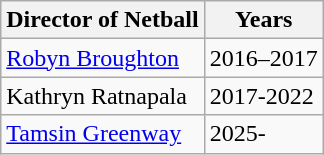<table class="wikitable collapsible">
<tr>
<th>Director of Netball</th>
<th>Years</th>
</tr>
<tr>
<td> <a href='#'>Robyn Broughton</a></td>
<td>2016–2017</td>
</tr>
<tr>
<td> Kathryn Ratnapala</td>
<td>2017-2022</td>
</tr>
<tr>
<td> <a href='#'>Tamsin Greenway</a></td>
<td>2025-</td>
</tr>
</table>
